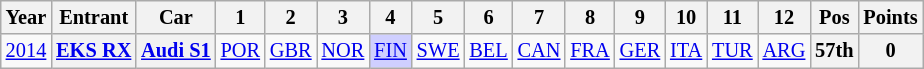<table class="wikitable" style="text-align:center; font-size:85%;">
<tr valign="top">
<th>Year</th>
<th>Entrant</th>
<th>Car</th>
<th>1</th>
<th>2</th>
<th>3</th>
<th>4</th>
<th>5</th>
<th>6</th>
<th>7</th>
<th>8</th>
<th>9</th>
<th>10</th>
<th>11</th>
<th>12</th>
<th>Pos</th>
<th>Points</th>
</tr>
<tr>
<td><a href='#'>2014</a></td>
<th nowrap><a href='#'>EKS RX</a></th>
<th nowrap><a href='#'>Audi S1</a></th>
<td><a href='#'>POR</a></td>
<td><a href='#'>GBR</a></td>
<td><a href='#'>NOR</a></td>
<td style="background:#CFCFFF;"><a href='#'>FIN</a><br></td>
<td><a href='#'>SWE</a></td>
<td><a href='#'>BEL</a></td>
<td><a href='#'>CAN</a></td>
<td><a href='#'>FRA</a></td>
<td><a href='#'>GER</a></td>
<td><a href='#'>ITA</a></td>
<td><a href='#'>TUR</a></td>
<td><a href='#'>ARG</a></td>
<th>57th</th>
<th>0</th>
</tr>
</table>
